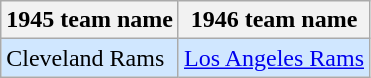<table class="wikitable">
<tr>
<th>1945 team name</th>
<th>1946 team name</th>
</tr>
<tr>
<td style="background-color: #D0E7FF;">Cleveland Rams</td>
<td style="background-color: #D0E7FF;"><a href='#'>Los Angeles Rams</a></td>
</tr>
</table>
